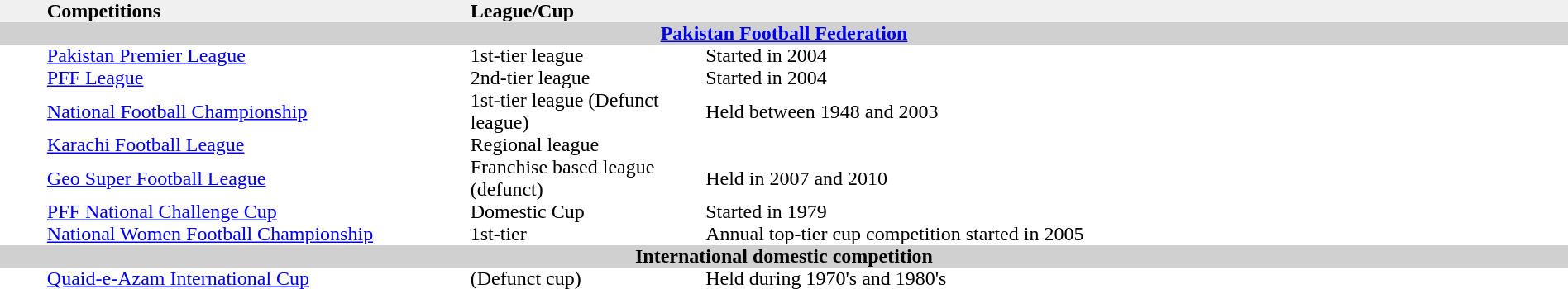<table width="100%" cellspacing="0" cellpadding="0">
<tr bgcolor="F0F0F0">
<th width="3%" align="left"></th>
<th width="27%" align="left">Competitions</th>
<th width="15%" align="left">League/Cup</th>
<th width="55%" align="left"></th>
</tr>
<tr bgcolor="D0D0D0">
<th colspan="4"><a href='#'>Pakistan Football Federation</a></th>
</tr>
<tr>
<td></td>
<td><a href='#'>Pakistan Premier League</a></td>
<td>1st-tier league</td>
<td>Started in 2004</td>
</tr>
<tr>
<td></td>
<td><a href='#'>PFF League</a></td>
<td>2nd-tier league</td>
<td>Started in 2004</td>
</tr>
<tr>
<td></td>
<td><a href='#'>National Football Championship</a></td>
<td>1st-tier league (Defunct league)</td>
<td>Held between 1948 and 2003</td>
</tr>
<tr>
<td></td>
<td><a href='#'>Karachi Football League</a></td>
<td>Regional league</td>
<td></td>
</tr>
<tr>
<td></td>
<td><a href='#'>Geo Super Football League</a></td>
<td>Franchise based league (defunct)</td>
<td>Held in 2007 and 2010</td>
<td></td>
</tr>
<tr>
<td></td>
<td><a href='#'>PFF National Challenge Cup</a></td>
<td>Domestic Cup</td>
<td>Started in 1979</td>
</tr>
<tr>
<td></td>
<td><a href='#'>National Women Football Championship</a></td>
<td>1st-tier</td>
<td>Annual top-tier cup competition started in 2005</td>
</tr>
<tr bgcolor="D0D0D0">
<th colspan="4">International domestic competition</th>
</tr>
<tr>
<td></td>
<td><a href='#'>Quaid-e-Azam International Cup</a></td>
<td>(Defunct cup)</td>
<td>Held during 1970's and 1980's</td>
</tr>
</table>
